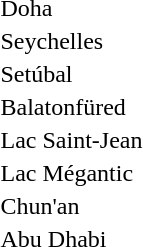<table>
<tr>
<td>Doha</td>
<td width=225></td>
<td width=225></td>
<td width=225></td>
</tr>
<tr>
<td>Seychelles</td>
<td width=225></td>
<td width=225></td>
<td width=225></td>
</tr>
<tr>
<td>Setúbal</td>
<td width=225></td>
<td width=225></td>
<td width=225></td>
</tr>
<tr>
<td>Balatonfüred</td>
<td width=225></td>
<td width=225></td>
<td width=225></td>
</tr>
<tr>
<td>Lac Saint-Jean</td>
<td width=225></td>
<td width=225></td>
<td width=225></td>
</tr>
<tr>
<td>Lac Mégantic</td>
<td width=225></td>
<td width=225></td>
<td width=225></td>
</tr>
<tr>
<td>Chun'an</td>
<td width=225></td>
<td width=225></td>
<td width=225></td>
</tr>
<tr>
<td>Abu Dhabi</td>
<td width=225></td>
<td width=225></td>
<td width=225></td>
</tr>
</table>
